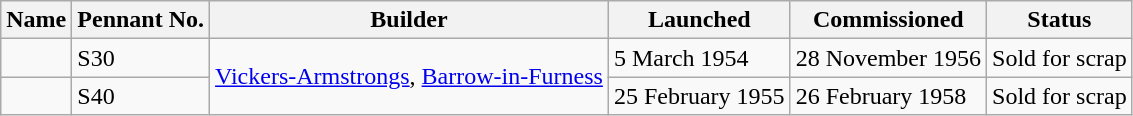<table class="wikitable" align="center">
<tr>
<th>Name</th>
<th>Pennant No.</th>
<th>Builder</th>
<th>Launched</th>
<th>Commissioned</th>
<th>Status</th>
</tr>
<tr>
<td></td>
<td>S30</td>
<td rowspan=2><a href='#'>Vickers-Armstrongs</a>, <a href='#'>Barrow-in-Furness</a></td>
<td>5 March 1954</td>
<td>28 November 1956</td>
<td>Sold for scrap</td>
</tr>
<tr>
<td></td>
<td>S40</td>
<td>25 February 1955</td>
<td>26 February 1958</td>
<td>Sold for scrap</td>
</tr>
</table>
